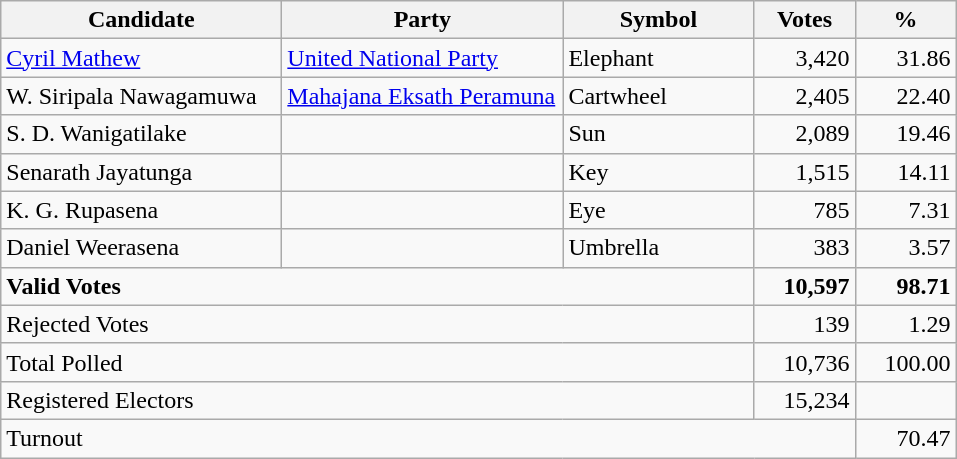<table class="wikitable" border="1" style="text-align:right;">
<tr>
<th align=left width="180">Candidate</th>
<th align=left width="180">Party</th>
<th align=left width="120">Symbol</th>
<th align=left width="60">Votes</th>
<th align=left width="60">%</th>
</tr>
<tr>
<td align=left><a href='#'>Cyril Mathew</a></td>
<td align=left><a href='#'>United National Party</a></td>
<td align=left>Elephant</td>
<td>3,420</td>
<td>31.86</td>
</tr>
<tr>
<td align=left>W. Siripala Nawagamuwa</td>
<td align=left><a href='#'>Mahajana Eksath Peramuna</a></td>
<td align=left>Cartwheel</td>
<td>2,405</td>
<td>22.40</td>
</tr>
<tr>
<td align=left>S. D. Wanigatilake</td>
<td align=left></td>
<td align=left>Sun</td>
<td>2,089</td>
<td>19.46</td>
</tr>
<tr>
<td align=left>Senarath Jayatunga</td>
<td align=left></td>
<td align=left>Key</td>
<td>1,515</td>
<td>14.11</td>
</tr>
<tr>
<td align=left>K. G. Rupasena</td>
<td align=left></td>
<td align=left>Eye</td>
<td>785</td>
<td>7.31</td>
</tr>
<tr>
<td align=left>Daniel Weerasena</td>
<td align=left></td>
<td align=left>Umbrella</td>
<td>383</td>
<td>3.57</td>
</tr>
<tr>
<td align=left colspan=3><strong>Valid Votes</strong></td>
<td><strong>10,597</strong></td>
<td><strong>98.71</strong></td>
</tr>
<tr>
<td align=left colspan=3>Rejected Votes</td>
<td>139</td>
<td>1.29</td>
</tr>
<tr>
<td align=left colspan=3>Total Polled</td>
<td>10,736</td>
<td>100.00</td>
</tr>
<tr>
<td align=left colspan=3>Registered Electors</td>
<td>15,234</td>
<td></td>
</tr>
<tr>
<td align=left colspan=4>Turnout</td>
<td>70.47</td>
</tr>
</table>
